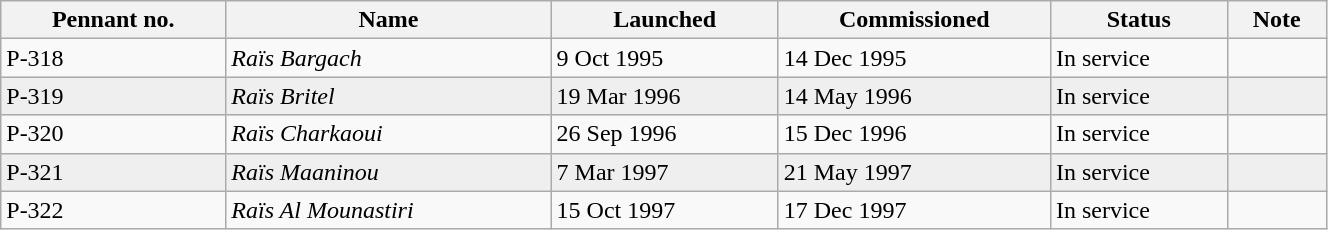<table class="wikitable" style="width:70%;">
<tr>
<th><strong>Pennant no.</strong></th>
<th><strong>Name</strong></th>
<th><strong>Launched</strong></th>
<th><strong>Commissioned</strong></th>
<th><strong>Status</strong></th>
<th><strong>Note</strong></th>
</tr>
<tr>
<td>P-318</td>
<td><em>Raïs Bargach</em></td>
<td>9 Oct 1995</td>
<td>14 Dec 1995</td>
<td>In service</td>
<td></td>
</tr>
<tr style="background:#efefef; color:black">
<td>P-319</td>
<td><em>Raïs Britel</em></td>
<td>19 Mar 1996</td>
<td>14 May 1996</td>
<td>In service</td>
<td></td>
</tr>
<tr>
<td>P-320</td>
<td><em>Raïs Charkaoui</em></td>
<td>26 Sep 1996</td>
<td>15 Dec 1996</td>
<td>In service</td>
<td></td>
</tr>
<tr style="background:#efefef; color:black">
<td>P-321</td>
<td><em> Raïs Maaninou</em></td>
<td>7 Mar 1997</td>
<td>21 May 1997</td>
<td>In service</td>
<td></td>
</tr>
<tr>
<td>P-322</td>
<td><em> Raïs Al Mounastiri</em></td>
<td>15 Oct 1997</td>
<td>17 Dec 1997</td>
<td>In service</td>
<td></td>
</tr>
</table>
